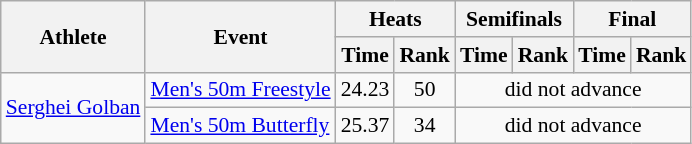<table class=wikitable style="font-size:90%">
<tr>
<th rowspan="2">Athlete</th>
<th rowspan="2">Event</th>
<th colspan="2">Heats</th>
<th colspan="2">Semifinals</th>
<th colspan="2">Final</th>
</tr>
<tr>
<th>Time</th>
<th>Rank</th>
<th>Time</th>
<th>Rank</th>
<th>Time</th>
<th>Rank</th>
</tr>
<tr>
<td rowspan="2"><a href='#'>Serghei Golban</a></td>
<td><a href='#'>Men's 50m Freestyle</a></td>
<td align=center>24.23</td>
<td align=center>50</td>
<td align=center colspan=4>did not advance</td>
</tr>
<tr>
<td><a href='#'>Men's 50m Butterfly</a></td>
<td align=center>25.37</td>
<td align=center>34</td>
<td align=center colspan=4>did not advance</td>
</tr>
</table>
